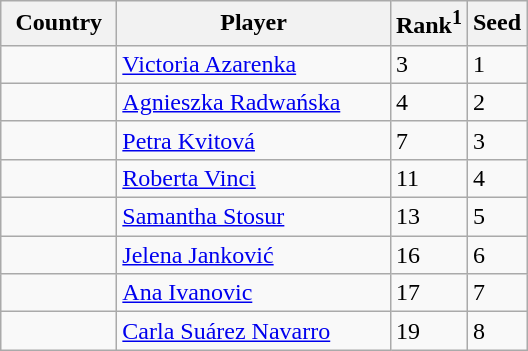<table class="sortable wikitable">
<tr>
<th width="70">Country</th>
<th width="175">Player</th>
<th>Rank<sup>1</sup></th>
<th>Seed</th>
</tr>
<tr>
<td></td>
<td><a href='#'>Victoria Azarenka</a></td>
<td>3</td>
<td>1</td>
</tr>
<tr>
<td></td>
<td><a href='#'>Agnieszka Radwańska</a></td>
<td>4</td>
<td>2</td>
</tr>
<tr>
<td></td>
<td><a href='#'>Petra Kvitová</a></td>
<td>7</td>
<td>3</td>
</tr>
<tr>
<td></td>
<td><a href='#'>Roberta Vinci</a></td>
<td>11</td>
<td>4</td>
</tr>
<tr>
<td></td>
<td><a href='#'>Samantha Stosur</a></td>
<td>13</td>
<td>5</td>
</tr>
<tr>
<td></td>
<td><a href='#'>Jelena Janković</a></td>
<td>16</td>
<td>6</td>
</tr>
<tr>
<td></td>
<td><a href='#'>Ana Ivanovic</a></td>
<td>17</td>
<td>7</td>
</tr>
<tr>
<td></td>
<td><a href='#'>Carla Suárez Navarro</a></td>
<td>19</td>
<td>8</td>
</tr>
</table>
